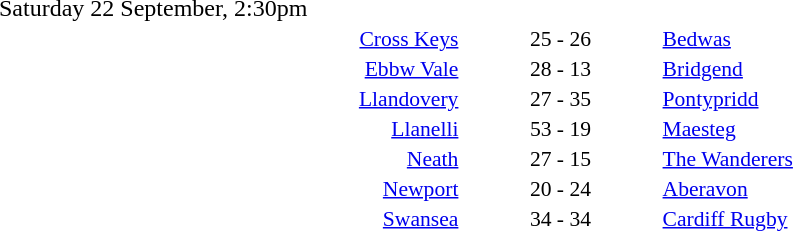<table style="width:70%;" cellspacing="1">
<tr>
<th width=35%></th>
<th width=15%></th>
<th></th>
</tr>
<tr>
<td>Saturday 22 September, 2:30pm</td>
</tr>
<tr style=font-size:90%>
<td align=right><a href='#'>Cross Keys</a></td>
<td align=center>25 - 26</td>
<td><a href='#'>Bedwas</a></td>
</tr>
<tr style=font-size:90%>
<td align=right><a href='#'>Ebbw Vale</a></td>
<td align=center>28 - 13</td>
<td><a href='#'>Bridgend</a></td>
</tr>
<tr style=font-size:90%>
<td align=right><a href='#'>Llandovery</a></td>
<td align=center>27 - 35</td>
<td><a href='#'>Pontypridd</a></td>
</tr>
<tr style=font-size:90%>
<td align=right><a href='#'>Llanelli</a></td>
<td align=center>53 - 19</td>
<td><a href='#'>Maesteg</a></td>
</tr>
<tr style=font-size:90%>
<td align=right><a href='#'>Neath</a></td>
<td align=center>27 - 15</td>
<td><a href='#'>The Wanderers</a></td>
</tr>
<tr style=font-size:90%>
<td align=right><a href='#'>Newport</a></td>
<td align=center>20 - 24</td>
<td><a href='#'>Aberavon</a></td>
</tr>
<tr style=font-size:90%>
<td align=right><a href='#'>Swansea</a></td>
<td align=center>34 - 34</td>
<td><a href='#'>Cardiff Rugby</a></td>
</tr>
</table>
